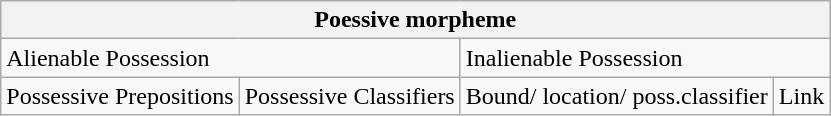<table class="wikitable">
<tr>
<th colspan="4">Poessive morpheme</th>
</tr>
<tr>
<td colspan="2">Alienable Possession</td>
<td colspan="2">Inalienable Possession</td>
</tr>
<tr>
<td>Possessive Prepositions</td>
<td>Possessive Classifiers</td>
<td>Bound/ location/ poss.classifier</td>
<td>Link</td>
</tr>
</table>
